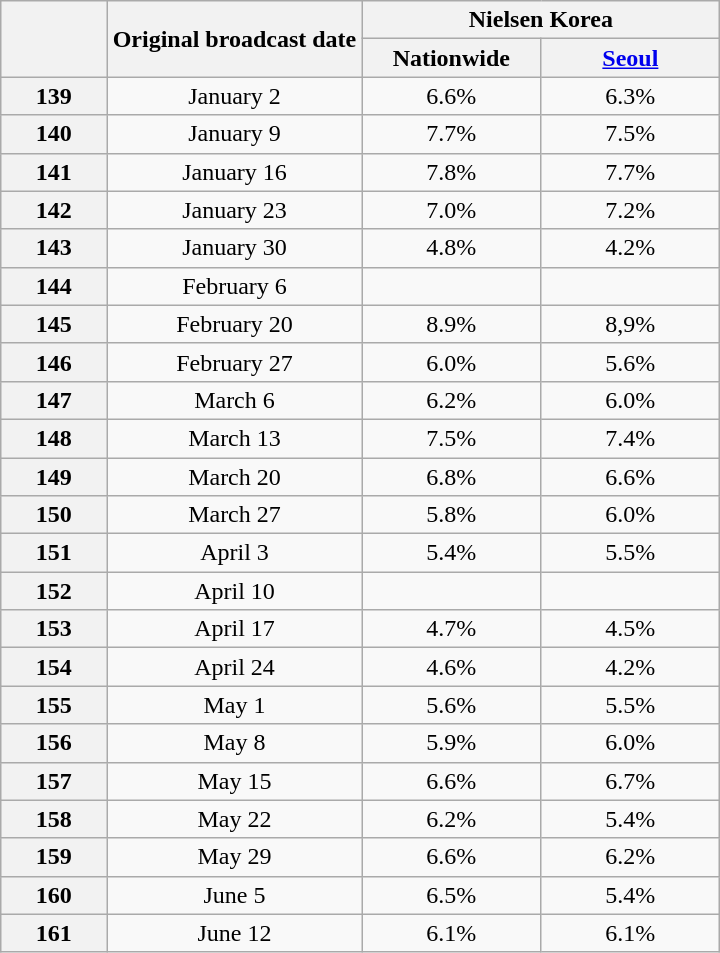<table class="wikitable sortable" style="text-align:center; margin-left:auto; margin-right:auto">
<tr>
<th scope="col" rowspan="2" style="width:4em"></th>
<th scope="col" rowspan="2">Original broadcast date</th>
<th scope="col" colspan="2">Nielsen Korea</th>
</tr>
<tr>
<th scope="col" style="width:7em">Nationwide</th>
<th scope="col" style="width:7em"><a href='#'>Seoul</a></th>
</tr>
<tr>
<th scope="col">139</th>
<td>January 2</td>
<td>6.6% </td>
<td>6.3% </td>
</tr>
<tr>
<th scope="col">140</th>
<td>January 9</td>
<td>7.7% </td>
<td>7.5% </td>
</tr>
<tr>
<th scope="col">141</th>
<td>January 16</td>
<td>7.8% </td>
<td>7.7% </td>
</tr>
<tr>
<th scope="col">142</th>
<td>January 23</td>
<td>7.0% </td>
<td>7.2% </td>
</tr>
<tr>
<th scope="col">143</th>
<td>January 30</td>
<td>4.8% </td>
<td>4.2% </td>
</tr>
<tr>
<th scope="col">144</th>
<td>February 6</td>
<td><strong></strong> </td>
<td><strong></strong> </td>
</tr>
<tr>
<th scope="col">145</th>
<td>February 20</td>
<td>8.9% </td>
<td>8,9% </td>
</tr>
<tr>
<th scope="col">146</th>
<td>February 27</td>
<td>6.0% </td>
<td>5.6% </td>
</tr>
<tr>
<th scope="col">147</th>
<td>March 6</td>
<td>6.2% </td>
<td>6.0% </td>
</tr>
<tr>
<th scope="col">148</th>
<td>March 13</td>
<td>7.5% </td>
<td>7.4% </td>
</tr>
<tr>
<th scope="col">149</th>
<td>March 20</td>
<td>6.8% </td>
<td>6.6% </td>
</tr>
<tr>
<th scope="col">150</th>
<td>March 27</td>
<td>5.8% </td>
<td>6.0% </td>
</tr>
<tr>
<th scope="col">151</th>
<td>April 3</td>
<td>5.4% </td>
<td>5.5% </td>
</tr>
<tr>
<th scope="col">152</th>
<td>April 10</td>
<td><strong></strong> </td>
<td><strong></strong> </td>
</tr>
<tr>
<th scope="col">153</th>
<td>April 17</td>
<td>4.7% </td>
<td>4.5% </td>
</tr>
<tr>
<th scope="col">154</th>
<td>April 24</td>
<td>4.6% </td>
<td>4.2% </td>
</tr>
<tr>
<th scope="col">155</th>
<td>May 1</td>
<td>5.6% </td>
<td>5.5% </td>
</tr>
<tr>
<th scope="col">156</th>
<td>May 8</td>
<td>5.9% </td>
<td>6.0% </td>
</tr>
<tr>
<th scope="col">157</th>
<td>May 15</td>
<td>6.6% </td>
<td>6.7% </td>
</tr>
<tr>
<th scope="col">158</th>
<td>May 22</td>
<td>6.2% </td>
<td>5.4% </td>
</tr>
<tr>
<th scope="col">159</th>
<td>May 29</td>
<td>6.6% </td>
<td>6.2% </td>
</tr>
<tr>
<th scope="col">160</th>
<td>June 5</td>
<td>6.5% </td>
<td>5.4% </td>
</tr>
<tr>
<th scope="col">161</th>
<td>June 12</td>
<td>6.1% </td>
<td>6.1% </td>
</tr>
</table>
